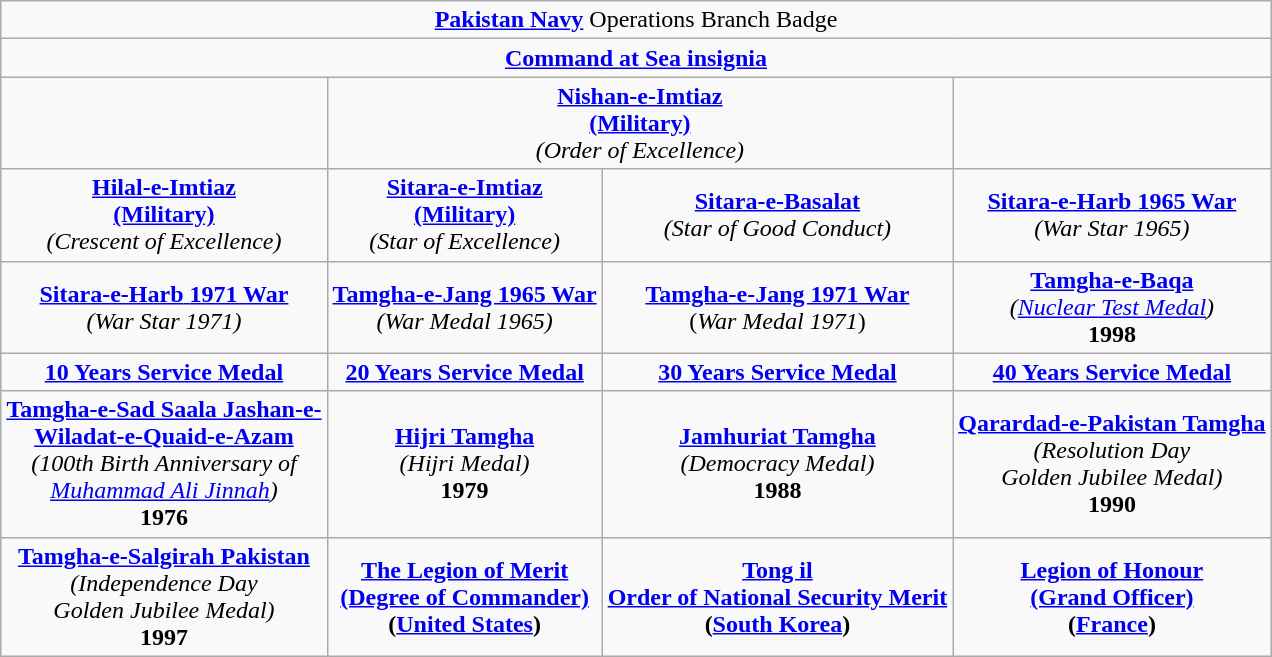<table class="wikitable" style="margin:1em auto; text-align:center;">
<tr>
<td colspan="4"><strong><a href='#'>Pakistan Navy</a></strong> Operations Branch Badge</td>
</tr>
<tr>
<td colspan="4"><strong><a href='#'>Command at Sea insignia</a></strong></td>
</tr>
<tr>
<td></td>
<td colspan="2"><strong><a href='#'>Nishan-e-Imtiaz</a></strong><br><strong><a href='#'>(Military)</a></strong><br><em>(Order of Excellence)</em></td>
<td></td>
</tr>
<tr>
<td><strong><a href='#'>Hilal-e-Imtiaz</a></strong><br><strong><a href='#'>(Military)</a></strong><br><em>(Crescent of Excellence)</em></td>
<td><strong><a href='#'>Sitara-e-Imtiaz</a></strong><br><strong><a href='#'>(Military)</a></strong><br><em>(Star of Excellence)</em></td>
<td><strong><a href='#'>Sitara-e-Basalat</a></strong><br><em>(Star of Good Conduct)</em></td>
<td><a href='#'><strong>Sitara-e-Harb</strong> <strong>1965 War</strong></a><br><em>(War Star 1965)</em></td>
</tr>
<tr>
<td><a href='#'><strong>Sitara-e-Harb</strong> <strong>1971 War</strong></a><br><em>(War Star 1971)</em></td>
<td><strong><a href='#'>Tamgha-e-Jang 1965 War</a></strong><br><em>(War Medal 1965)</em></td>
<td><strong><a href='#'>Tamgha-e-Jang 1971 War</a></strong><br>(<em>War Medal 1971</em>)</td>
<td><strong><a href='#'>Tamgha-e-Baqa</a></strong><br><em>(<a href='#'>Nuclear Test Medal</a>)</em><br><strong>1998</strong></td>
</tr>
<tr>
<td><strong><a href='#'>10 Years Service Medal</a></strong></td>
<td><strong><a href='#'>20 Years Service Medal</a></strong></td>
<td><strong><a href='#'>30 Years Service Medal</a></strong></td>
<td><strong><a href='#'>40 Years Service Medal</a></strong></td>
</tr>
<tr>
<td><strong><a href='#'>Tamgha-e-Sad Saala Jashan-e-</a></strong><br><strong><a href='#'>Wiladat-e-Quaid-e-Azam</a></strong><br><em>(100th Birth Anniversary of</em><br><em><a href='#'>Muhammad Ali Jinnah</a>)</em><br><strong>1976</strong></td>
<td><strong><a href='#'>Hijri Tamgha</a></strong><br><em>(Hijri Medal)</em><br><strong>1979</strong></td>
<td><strong><a href='#'>Jamhuriat Tamgha</a></strong><br><em>(Democracy Medal)</em><br><strong>1988</strong></td>
<td><strong><a href='#'>Qarardad-e-Pakistan Tamgha</a></strong><br><em>(Resolution Day</em><br><em>Golden Jubilee Medal)</em><br><strong>1990</strong></td>
</tr>
<tr>
<td><strong><a href='#'>Tamgha-e-Salgirah Pakistan</a></strong><br><em>(Independence Day</em><br><em>Golden Jubilee Medal)</em><br><strong>1997</strong></td>
<td><strong><a href='#'>The Legion of Merit</a></strong><br><strong><a href='#'>(Degree of Commander)</a></strong><br><strong>(<a href='#'>United States</a>)</strong></td>
<td><a href='#'><strong>Tong il</strong></a><br><strong><a href='#'>Order of National Security Merit</a></strong><br><strong>(<a href='#'>South Korea</a>)</strong></td>
<td><strong><a href='#'>Legion of Honour</a></strong><br><a href='#'><strong>(Grand Officer)</strong></a><br><strong>(<a href='#'>France</a>)</strong></td>
</tr>
</table>
